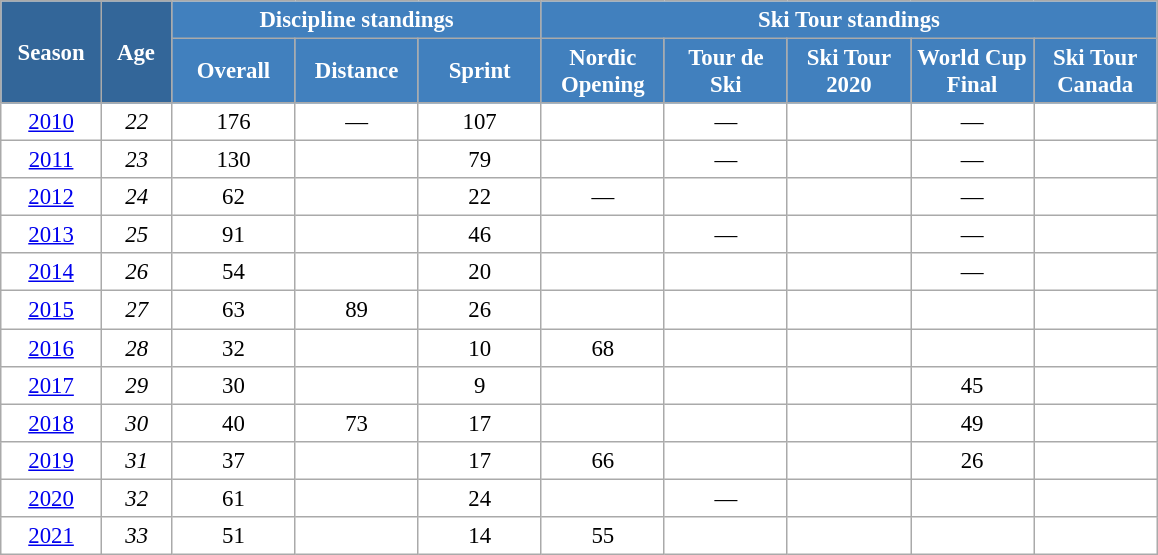<table class="wikitable" style="font-size:95%; text-align:center; border:grey solid 1px; border-collapse:collapse; background:#ffffff;">
<tr>
<th style="background-color:#369; color:white; width:60px;" rowspan="2"> Season </th>
<th style="background-color:#369; color:white; width:40px;" rowspan="2"> Age </th>
<th style="background-color:#4180be; color:white;" colspan="3">Discipline standings</th>
<th style="background-color:#4180be; color:white;" colspan="5">Ski Tour standings</th>
</tr>
<tr>
<th style="background-color:#4180be; color:white; width:75px;">Overall</th>
<th style="background-color:#4180be; color:white; width:75px;">Distance</th>
<th style="background-color:#4180be; color:white; width:75px;">Sprint</th>
<th style="background-color:#4180be; color:white; width:75px;">Nordic<br>Opening</th>
<th style="background-color:#4180be; color:white; width:75px;">Tour de<br>Ski</th>
<th style="background-color:#4180be; color:white; width:75px;">Ski Tour<br>2020</th>
<th style="background-color:#4180be; color:white; width:75px;">World Cup<br>Final</th>
<th style="background-color:#4180be; color:white; width:75px;">Ski Tour<br>Canada</th>
</tr>
<tr>
<td><a href='#'>2010</a></td>
<td><em>22</em></td>
<td>176</td>
<td>—</td>
<td>107</td>
<td></td>
<td>—</td>
<td></td>
<td>—</td>
<td></td>
</tr>
<tr>
<td><a href='#'>2011</a></td>
<td><em>23</em></td>
<td>130</td>
<td></td>
<td>79</td>
<td></td>
<td>—</td>
<td></td>
<td>—</td>
<td></td>
</tr>
<tr>
<td><a href='#'>2012</a></td>
<td><em>24</em></td>
<td>62</td>
<td></td>
<td>22</td>
<td>—</td>
<td></td>
<td></td>
<td>—</td>
<td></td>
</tr>
<tr>
<td><a href='#'>2013</a></td>
<td><em>25</em></td>
<td>91</td>
<td></td>
<td>46</td>
<td></td>
<td>—</td>
<td></td>
<td>—</td>
<td></td>
</tr>
<tr>
<td><a href='#'>2014</a></td>
<td><em>26</em></td>
<td>54</td>
<td></td>
<td>20</td>
<td></td>
<td></td>
<td></td>
<td>—</td>
<td></td>
</tr>
<tr>
<td><a href='#'>2015</a></td>
<td><em>27</em></td>
<td>63</td>
<td>89</td>
<td>26</td>
<td></td>
<td></td>
<td></td>
<td></td>
<td></td>
</tr>
<tr>
<td><a href='#'>2016</a></td>
<td><em>28</em></td>
<td>32</td>
<td></td>
<td>10</td>
<td>68</td>
<td></td>
<td></td>
<td></td>
<td></td>
</tr>
<tr>
<td><a href='#'>2017</a></td>
<td><em>29</em></td>
<td>30</td>
<td></td>
<td>9</td>
<td></td>
<td></td>
<td></td>
<td>45</td>
<td></td>
</tr>
<tr>
<td><a href='#'>2018</a></td>
<td><em>30</em></td>
<td>40</td>
<td>73</td>
<td>17</td>
<td></td>
<td></td>
<td></td>
<td>49</td>
<td></td>
</tr>
<tr>
<td><a href='#'>2019</a></td>
<td><em>31</em></td>
<td>37</td>
<td></td>
<td>17</td>
<td>66</td>
<td></td>
<td></td>
<td>26</td>
<td></td>
</tr>
<tr>
<td><a href='#'>2020</a></td>
<td><em>32</em></td>
<td>61</td>
<td></td>
<td>24</td>
<td></td>
<td>—</td>
<td></td>
<td></td>
<td></td>
</tr>
<tr>
<td><a href='#'>2021</a></td>
<td><em>33</em></td>
<td>51</td>
<td></td>
<td>14</td>
<td>55</td>
<td></td>
<td></td>
<td></td>
<td></td>
</tr>
</table>
